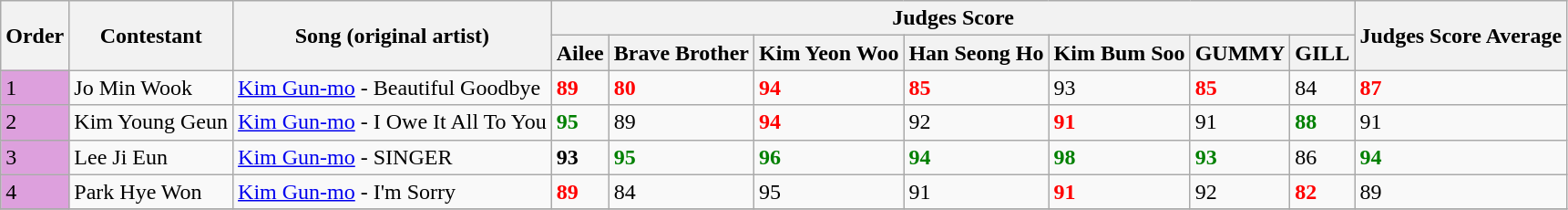<table class="wikitable">
<tr>
<th scope="col" rowspan="2">Order</th>
<th scope="col" rowspan="2">Contestant</th>
<th scope="col" rowspan="2">Song (original artist)</th>
<th scope="col" colspan="7">Judges Score</th>
<th scope="col" rowspan="2">Judges Score Average</th>
</tr>
<tr>
<th>Ailee</th>
<th>Brave Brother</th>
<th>Kim Yeon Woo</th>
<th>Han Seong Ho</th>
<th>Kim Bum Soo</th>
<th>GUMMY</th>
<th>GILL</th>
</tr>
<tr>
<td style="background:plum">1</td>
<td>Jo Min Wook</td>
<td><a href='#'>Kim Gun-mo</a> - Beautiful Goodbye</td>
<td style=color:red><strong>89</strong></td>
<td style=color:red><strong>80</strong></td>
<td style=color:red><strong>94</strong></td>
<td style=color:red><strong>85</strong></td>
<td>93</td>
<td style=color:red><strong>85</strong></td>
<td>84</td>
<td style=color:red><strong>87</strong></td>
</tr>
<tr>
<td style="background:plum">2</td>
<td>Kim Young Geun</td>
<td><a href='#'>Kim Gun-mo</a> - I Owe It All To You</td>
<td style=color:green><strong>95</strong></td>
<td>89</td>
<td style=color:red><strong>94</strong></td>
<td>92</td>
<td style=color:red><strong>91</strong></td>
<td>91</td>
<td style=color:green><strong>88</strong></td>
<td>91</td>
</tr>
<tr>
<td style="background:plum">3</td>
<td>Lee Ji Eun</td>
<td><a href='#'>Kim Gun-mo</a> - SINGER</td>
<td><strong>93</strong></td>
<td style=color:green><strong>95</strong></td>
<td style=color:green><strong>96</strong></td>
<td style=color:green><strong>94</strong></td>
<td style=color:green><strong>98</strong></td>
<td style=color:green><strong>93</strong></td>
<td>86</td>
<td style=color:green><strong>94</strong></td>
</tr>
<tr>
<td style="background:plum">4</td>
<td>Park Hye Won</td>
<td><a href='#'>Kim Gun-mo</a> - I'm Sorry</td>
<td style=color:red><strong>89</strong></td>
<td>84</td>
<td>95</td>
<td>91</td>
<td style=color:red><strong>91</strong></td>
<td>92</td>
<td style=color:red><strong>82</strong></td>
<td>89</td>
</tr>
<tr>
</tr>
</table>
